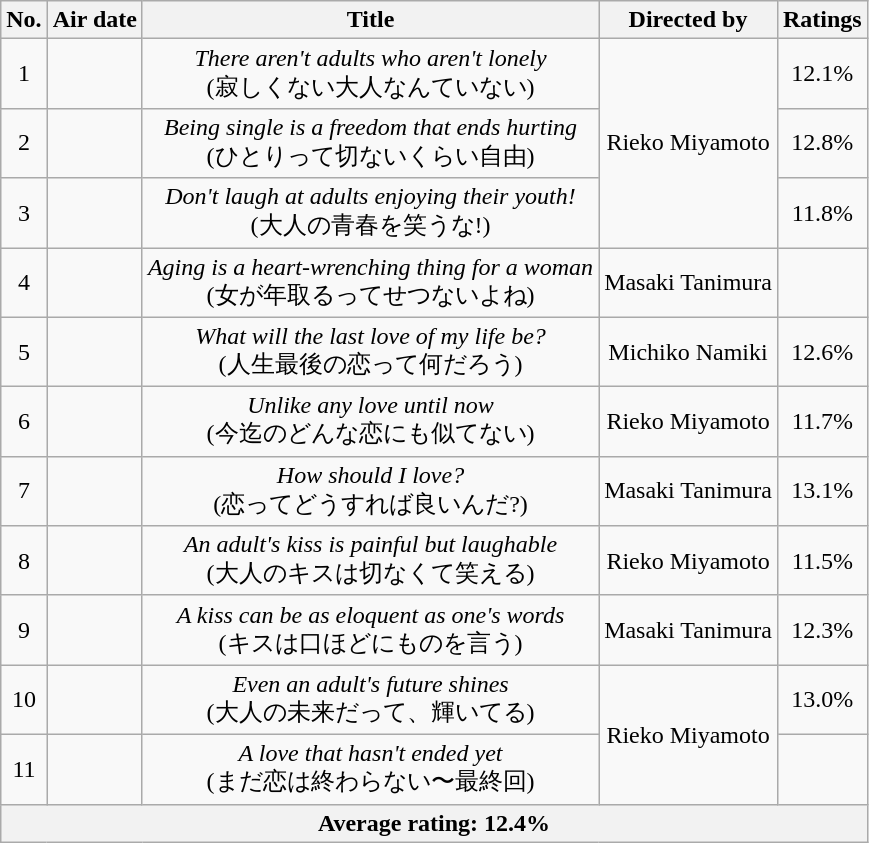<table class="wikitable" style="text-align:center">
<tr>
<th>No.</th>
<th>Air date</th>
<th>Title</th>
<th>Directed by</th>
<th>Ratings</th>
</tr>
<tr>
<td>1</td>
<td></td>
<td><em>There aren't adults who aren't lonely</em> <br>(寂しくない大人なんていない)</td>
<td rowspan="3">Rieko Miyamoto</td>
<td>12.1%</td>
</tr>
<tr>
<td>2</td>
<td></td>
<td><em>Being single is a freedom that ends hurting</em> <br>(ひとりって切ないくらい自由)</td>
<td>12.8%</td>
</tr>
<tr>
<td>3</td>
<td></td>
<td><em>Don't laugh at adults enjoying their youth!</em> <br>(大人の青春を笑うな!)</td>
<td>11.8%</td>
</tr>
<tr>
<td>4</td>
<td></td>
<td><em>Aging is a heart-wrenching thing for a woman</em> <br>(女が年取るってせつないよね)</td>
<td>Masaki Tanimura</td>
<td></td>
</tr>
<tr>
<td>5</td>
<td></td>
<td><em>What will the last love of my life be?</em> <br>(人生最後の恋って何だろう)</td>
<td>Michiko Namiki</td>
<td>12.6%</td>
</tr>
<tr>
<td>6</td>
<td></td>
<td><em>Unlike any love until now</em> <br>(今迄のどんな恋にも似てない)</td>
<td>Rieko Miyamoto</td>
<td>11.7%</td>
</tr>
<tr>
<td>7</td>
<td></td>
<td><em>How should I love?</em> <br>(恋ってどうすれば良いんだ?)</td>
<td>Masaki Tanimura</td>
<td>13.1%</td>
</tr>
<tr>
<td>8</td>
<td></td>
<td><em>An adult's kiss is painful but laughable</em> <br> (大人のキスは切なくて笑える)</td>
<td>Rieko Miyamoto</td>
<td>11.5%</td>
</tr>
<tr>
<td>9</td>
<td></td>
<td><em>A kiss can be as eloquent as one's words</em> <br>(キスは口ほどにものを言う)</td>
<td>Masaki Tanimura</td>
<td>12.3%</td>
</tr>
<tr>
<td>10</td>
<td></td>
<td><em>Even an adult's future shines</em> <br>(大人の未来だって、輝いてる)</td>
<td rowspan="2">Rieko Miyamoto</td>
<td>13.0%</td>
</tr>
<tr>
<td>11</td>
<td></td>
<td><em>A love that hasn't ended yet</em> <br>(まだ恋は終わらない〜最終回)</td>
<td></td>
</tr>
<tr>
<th colspan="5">Average rating: 12.4%</th>
</tr>
</table>
